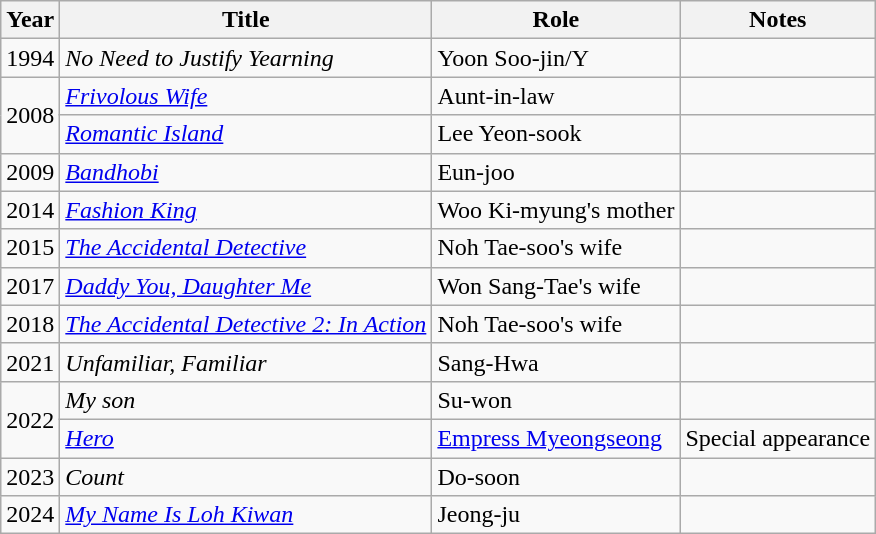<table class="wikitable sortable">
<tr>
<th>Year</th>
<th>Title</th>
<th>Role</th>
<th>Notes</th>
</tr>
<tr>
<td>1994</td>
<td><em>No Need to Justify Yearning</em></td>
<td>Yoon Soo-jin/Y</td>
<td></td>
</tr>
<tr>
<td rowspan=2>2008</td>
<td><em><a href='#'>Frivolous Wife</a></em></td>
<td>Aunt-in-law</td>
<td></td>
</tr>
<tr>
<td><em><a href='#'>Romantic Island</a></em></td>
<td>Lee Yeon-sook</td>
<td></td>
</tr>
<tr>
<td>2009</td>
<td><em><a href='#'>Bandhobi</a></em></td>
<td>Eun-joo</td>
<td></td>
</tr>
<tr>
<td>2014</td>
<td><em><a href='#'>Fashion King</a></em></td>
<td>Woo Ki-myung's mother</td>
<td></td>
</tr>
<tr>
<td>2015</td>
<td><em><a href='#'>The Accidental Detective</a></em></td>
<td>Noh Tae-soo's wife</td>
<td></td>
</tr>
<tr>
<td>2017</td>
<td><em><a href='#'>Daddy You, Daughter Me</a></em></td>
<td>Won Sang-Tae's wife</td>
<td></td>
</tr>
<tr>
<td>2018</td>
<td><em><a href='#'>The Accidental Detective 2: In Action</a></em></td>
<td>Noh Tae-soo's wife</td>
<td></td>
</tr>
<tr>
<td>2021</td>
<td><em>Unfamiliar, Familiar</em></td>
<td>Sang-Hwa</td>
<td></td>
</tr>
<tr>
<td rowspan=2>2022</td>
<td><em>My son</em></td>
<td>Su-won</td>
<td></td>
</tr>
<tr>
<td><em><a href='#'>Hero</a></em></td>
<td><a href='#'>Empress Myeongseong</a></td>
<td>Special appearance</td>
</tr>
<tr>
<td>2023</td>
<td><em>Count</em></td>
<td>Do-soon</td>
<td></td>
</tr>
<tr>
<td>2024</td>
<td><em><a href='#'>My Name Is Loh Kiwan</a></em></td>
<td>Jeong-ju</td>
<td></td>
</tr>
</table>
